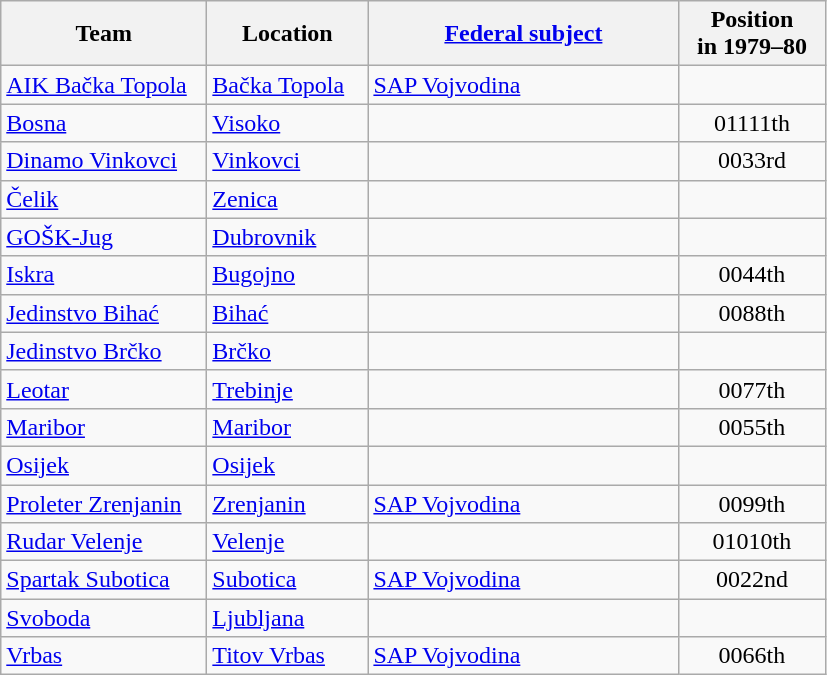<table class="wikitable sortable" style="text-align:left">
<tr>
<th width="130">Team</th>
<th width="100">Location</th>
<th width="200"><a href='#'>Federal subject</a></th>
<th width="90">Position<br>in 1979–80</th>
</tr>
<tr>
<td><a href='#'>AIK Bačka Topola</a></td>
<td><a href='#'>Bačka Topola</a></td>
<td> <a href='#'>SAP Vojvodina</a></td>
<td></td>
</tr>
<tr>
<td><a href='#'>Bosna</a></td>
<td><a href='#'>Visoko</a></td>
<td></td>
<td style="text-align:center"><span>011</span>11th</td>
</tr>
<tr>
<td><a href='#'>Dinamo Vinkovci</a></td>
<td><a href='#'>Vinkovci</a></td>
<td></td>
<td style="text-align:center"><span>003</span>3rd</td>
</tr>
<tr>
<td><a href='#'>Čelik</a></td>
<td><a href='#'>Zenica</a></td>
<td></td>
<td></td>
</tr>
<tr>
<td><a href='#'>GOŠK-Jug</a></td>
<td><a href='#'>Dubrovnik</a></td>
<td></td>
<td></td>
</tr>
<tr>
<td><a href='#'>Iskra</a></td>
<td><a href='#'>Bugojno</a></td>
<td></td>
<td style="text-align:center"><span>004</span>4th</td>
</tr>
<tr>
<td><a href='#'>Jedinstvo Bihać</a></td>
<td><a href='#'>Bihać</a></td>
<td></td>
<td style="text-align:center"><span>008</span>8th</td>
</tr>
<tr>
<td><a href='#'>Jedinstvo Brčko</a></td>
<td><a href='#'>Brčko</a></td>
<td></td>
<td></td>
</tr>
<tr>
<td><a href='#'>Leotar</a></td>
<td><a href='#'>Trebinje</a></td>
<td></td>
<td style="text-align:center"><span>007</span>7th</td>
</tr>
<tr>
<td><a href='#'>Maribor</a></td>
<td><a href='#'>Maribor</a></td>
<td></td>
<td style="text-align:center"><span>005</span>5th</td>
</tr>
<tr>
<td><a href='#'>Osijek</a></td>
<td><a href='#'>Osijek</a></td>
<td></td>
<td></td>
</tr>
<tr>
<td><a href='#'>Proleter Zrenjanin</a></td>
<td><a href='#'>Zrenjanin</a></td>
<td> <a href='#'>SAP Vojvodina</a></td>
<td style="text-align:center"><span>009</span>9th</td>
</tr>
<tr>
<td><a href='#'>Rudar Velenje</a></td>
<td><a href='#'>Velenje</a></td>
<td></td>
<td style="text-align:center"><span>010</span>10th</td>
</tr>
<tr>
<td><a href='#'>Spartak Subotica</a></td>
<td><a href='#'>Subotica</a></td>
<td> <a href='#'>SAP Vojvodina</a></td>
<td style="text-align:center"><span>002</span>2nd</td>
</tr>
<tr>
<td><a href='#'>Svoboda</a></td>
<td><a href='#'>Ljubljana</a></td>
<td></td>
<td></td>
</tr>
<tr>
<td><a href='#'>Vrbas</a></td>
<td><a href='#'>Titov Vrbas</a></td>
<td> <a href='#'>SAP Vojvodina</a></td>
<td style="text-align:center"><span>006</span>6th</td>
</tr>
</table>
